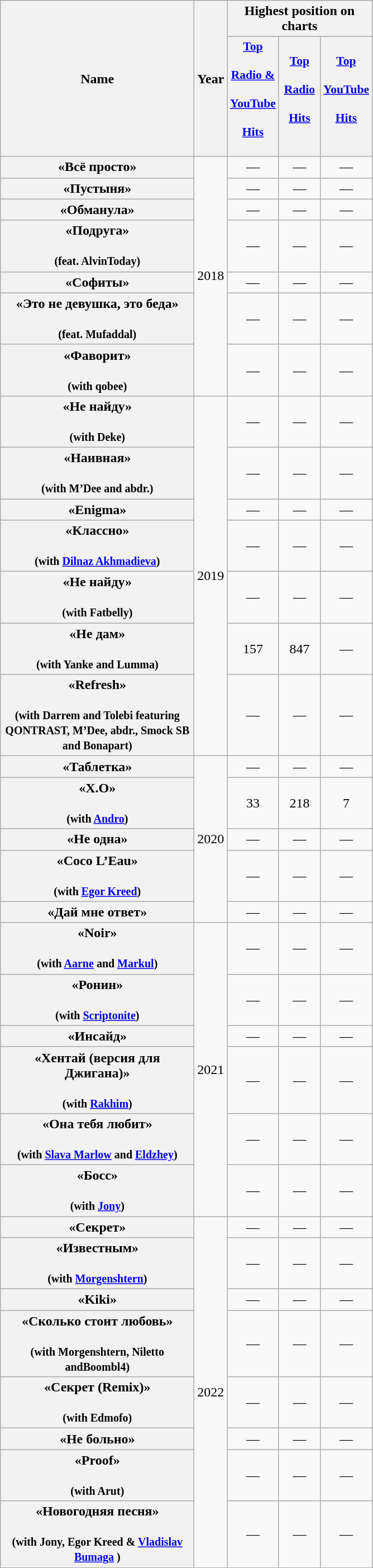<table class="wikitable plainrowheaders" style="text-align:center;">
<tr>
<th rowspan="2" scope="col" style="width:14em;">Name</th>
<th rowspan="2" scope="col" style="width:1em;">Year</th>
<th colspan="3" scope="col">Highest position on charts</th>
</tr>
<tr>
<th scope="col" style="width:3em;font-size:90%;"><a href='#'>Top<br><br>Radio &<br><br>YouTube<br><br>Hits</a><br><br></th>
<th scope="col" style="width:3em;font-size:90%;"><a href='#'>Top<br><br>Radio<br><br>Hits</a><br><br></th>
<th scope="col" style="width:3em;font-size:90%;"><a href='#'>Top<br><br>YouTube<br><br>Hits</a><br><br></th>
</tr>
<tr>
<th scope="row">«Всё просто»</th>
<td rowspan="7">2018</td>
<td>—</td>
<td>—</td>
<td>—</td>
</tr>
<tr>
<th scope="row">«Пустыня»</th>
<td>—</td>
<td>—</td>
<td>—</td>
</tr>
<tr>
<th scope="row">«Обманула»</th>
<td>—</td>
<td>—</td>
<td>—</td>
</tr>
<tr>
<th scope="row">«Подруга»<br><br><small>(feat. </small><small>AlvinToday)</small></th>
<td>—</td>
<td>—</td>
<td>—</td>
</tr>
<tr>
<th scope="row">«Софиты»</th>
<td>—</td>
<td>—</td>
<td>—</td>
</tr>
<tr>
<th scope="row">«Это не девушка, это беда»<br><br><small>(feat. </small><small>Mufaddal)</small></th>
<td>—</td>
<td>—</td>
<td>—</td>
</tr>
<tr>
<th scope="row">«Фаворит»<br><br><small>(with qobee)</small></th>
<td>—</td>
<td>—</td>
<td>—</td>
</tr>
<tr>
<th scope="row">«Не найду»<br><br><small>(with Deke)</small></th>
<td rowspan="7">2019</td>
<td>—</td>
<td>—</td>
<td>—</td>
</tr>
<tr>
<th scope="row">«Наивная»<br><br><small>(with M’Dee and abdr.</small><small>)</small></th>
<td>—</td>
<td>—</td>
<td>—</td>
</tr>
<tr>
<th scope="row">«Enigma»</th>
<td>—</td>
<td>—</td>
<td>—</td>
</tr>
<tr>
<th scope="row">«Классно»<br><br><small>(with <a href='#'>Dilnaz Akhmadieva</a>)</small></th>
<td>—</td>
<td>—</td>
<td>—</td>
</tr>
<tr>
<th scope="row">«Не найду»<br><br><small>(with Fatbelly)</small></th>
<td>—</td>
<td>—</td>
<td>—</td>
</tr>
<tr>
<th scope="row">«Не дам»<br><br><small>(with Yanke and Lumma)</small></th>
<td>157</td>
<td>847</td>
<td>—</td>
</tr>
<tr>
<th scope="row">«Refresh»<br><br><small>(with Darrem and Tolebi featuring QONTRAST, M’Dee, abdr., Smock SB and Bonapart)</small></th>
<td>—</td>
<td>—</td>
<td>—</td>
</tr>
<tr>
<th scope="row">«Таблетка»</th>
<td rowspan="5">2020</td>
<td>—</td>
<td>—</td>
<td>—</td>
</tr>
<tr>
<th scope="row">«X.O»<br><br><small>(with <a href='#'>Andro</a>)</small></th>
<td>33</td>
<td>218</td>
<td>7</td>
</tr>
<tr>
<th scope="row">«Не одна»</th>
<td>—</td>
<td>—</td>
<td>—</td>
</tr>
<tr>
<th scope="row">«Coco L’Eau»<br><br><small>(with <a href='#'>Egor Kreed</a>)</small></th>
<td>—</td>
<td>—</td>
<td>—</td>
</tr>
<tr>
<th scope="row">«Дай мне ответ»</th>
<td>—</td>
<td>—</td>
<td>—</td>
</tr>
<tr>
<th scope="row">«Noir»<br><br><small>(with <a href='#'>Aarne</a> and <a href='#'>Markul</a>)</small></th>
<td rowspan="6">2021</td>
<td>—</td>
<td>—</td>
<td>—</td>
</tr>
<tr>
<th>«Ронин»<br><br><small>(with <a href='#'>Scriptonite</a>)</small></th>
<td>—</td>
<td>—</td>
<td>—</td>
</tr>
<tr>
<th>«Инсайд»</th>
<td>—</td>
<td>—</td>
<td>—</td>
</tr>
<tr>
<th>«Хентай (версия для Джигана)»<br><br><small>(with <a href='#'>Rakhim</a>)</small></th>
<td>—</td>
<td>—</td>
<td>—</td>
</tr>
<tr>
<th>«Она тебя любит»<br><br><small>(with <a href='#'>Slava Marlow</a> and <a href='#'>Eldzhey</a>)</small></th>
<td>—</td>
<td>—</td>
<td>—</td>
</tr>
<tr>
<th>«Босс»<br><br><small>(with <a href='#'>Jony</a>)</small></th>
<td>—</td>
<td>—</td>
<td>—</td>
</tr>
<tr>
<th>«Секрет»</th>
<td rowspan="8">2022</td>
<td>—</td>
<td>—</td>
<td>—</td>
</tr>
<tr>
<th>«Известным»<br><br><small>(with <a href='#'>Мorgenshtern</a>)</small></th>
<td>—</td>
<td>—</td>
<td>—</td>
</tr>
<tr>
<th>«Kiki»</th>
<td>—</td>
<td>—</td>
<td>—</td>
</tr>
<tr>
<th>«Сколько стоит любовь»<br><br><small>(with Morgenshtern, Niletto andBoombl4)</small></th>
<td>—</td>
<td>—</td>
<td>—</td>
</tr>
<tr>
<th>«Секрет (Remix)»<br><br><small>(with Edmofo)</small></th>
<td>—</td>
<td>—</td>
<td>—</td>
</tr>
<tr>
<th>«Не больно»</th>
<td>—</td>
<td>—</td>
<td>—</td>
</tr>
<tr>
<th>«Proof»<br><br><small>(with Arut)</small></th>
<td>—</td>
<td>—</td>
<td>—</td>
</tr>
<tr>
<th>«Новогодняя песня»<br><br><small>(with Jony, Egor Kreed & <a href='#'>Vladislav Bumaga</a> )</small></th>
<td>—</td>
<td>—</td>
<td>—</td>
</tr>
</table>
